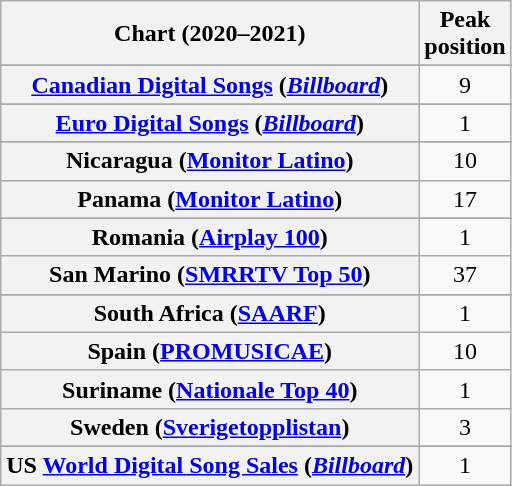<table class="wikitable sortable plainrowheaders" style="text-align:center">
<tr>
<th scope="col">Chart (2020–2021)</th>
<th scope="col">Peak<br>position</th>
</tr>
<tr>
</tr>
<tr>
</tr>
<tr>
</tr>
<tr>
<th scope="row"><a href='#'>Canadian Digital Songs</a> (<em><a href='#'>Billboard</a></em>)</th>
<td>9</td>
</tr>
<tr>
</tr>
<tr>
<th scope="row"><a href='#'>Euro Digital Songs</a> (<em><a href='#'>Billboard</a></em>)</th>
<td>1</td>
</tr>
<tr>
</tr>
<tr>
</tr>
<tr>
</tr>
<tr>
</tr>
<tr>
</tr>
<tr>
</tr>
<tr>
</tr>
<tr>
</tr>
<tr>
</tr>
<tr>
</tr>
<tr>
<th scope="row">Nicaragua (<a href='#'>Monitor Latino</a>)</th>
<td>10</td>
</tr>
<tr>
<th scope="row">Panama (<a href='#'>Monitor Latino</a>)</th>
<td>17</td>
</tr>
<tr>
</tr>
<tr>
</tr>
<tr>
<th scope="row">Romania (<a href='#'>Airplay 100</a>)</th>
<td>1</td>
</tr>
<tr>
<th scope="row">San Marino (<a href='#'>SMRRTV Top 50</a>)</th>
<td>37</td>
</tr>
<tr>
</tr>
<tr>
</tr>
<tr>
</tr>
<tr>
<th scope="row">South Africa (<a href='#'>SAARF</a>)</th>
<td>1</td>
</tr>
<tr>
<th scope="row">Spain (<a href='#'>PROMUSICAE</a>)</th>
<td>10</td>
</tr>
<tr>
<th scope="row">Suriname (<a href='#'>Nationale Top 40</a>)</th>
<td>1</td>
</tr>
<tr>
<th scope="row">Sweden (<a href='#'>Sverigetopplistan</a>)</th>
<td>3</td>
</tr>
<tr>
</tr>
<tr>
</tr>
<tr>
</tr>
<tr>
<th scope="row">US <a href='#'>World Digital Song Sales</a> (<em><a href='#'>Billboard</a></em>)</th>
<td>1</td>
</tr>
</table>
